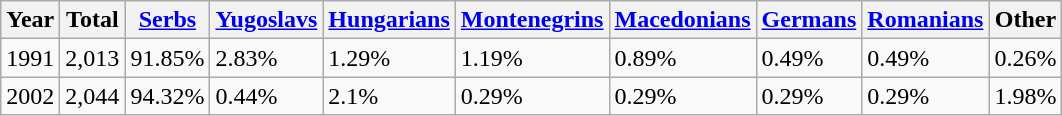<table class="wikitable">
<tr>
<th>Year</th>
<th>Total</th>
<th><a href='#'>Serbs</a></th>
<th><a href='#'>Yugoslavs</a></th>
<th><a href='#'>Hungarians</a></th>
<th><a href='#'>Montenegrins</a></th>
<th><a href='#'>Macedonians</a></th>
<th><a href='#'>Germans</a></th>
<th><a href='#'>Romanians</a></th>
<th>Other</th>
</tr>
<tr>
<td>1991</td>
<td>2,013</td>
<td>91.85%</td>
<td>2.83%</td>
<td>1.29%</td>
<td>1.19%</td>
<td>0.89%</td>
<td>0.49%</td>
<td>0.49%</td>
<td>0.26%</td>
</tr>
<tr>
<td>2002</td>
<td>2,044</td>
<td>94.32%</td>
<td>0.44%</td>
<td>2.1%</td>
<td>0.29%</td>
<td>0.29%</td>
<td>0.29%</td>
<td>0.29%</td>
<td>1.98%</td>
</tr>
</table>
